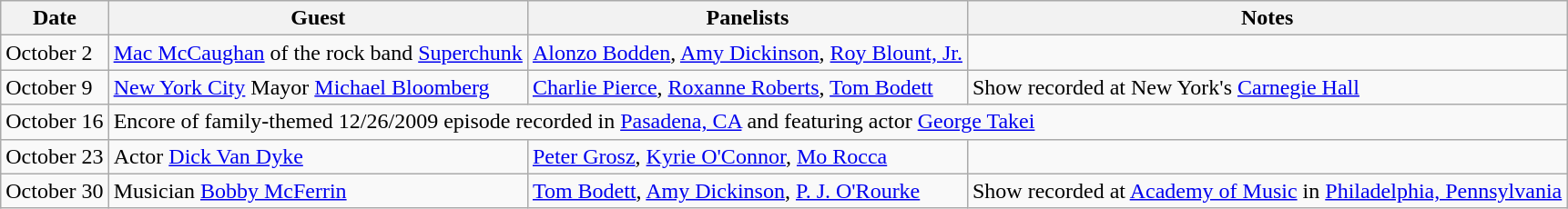<table class="wikitable">
<tr>
<th>Date</th>
<th>Guest</th>
<th>Panelists</th>
<th>Notes</th>
</tr>
<tr>
<td>October 2</td>
<td><a href='#'>Mac McCaughan</a> of the rock band <a href='#'>Superchunk</a></td>
<td><a href='#'>Alonzo Bodden</a>, <a href='#'>Amy Dickinson</a>, <a href='#'>Roy Blount, Jr.</a></td>
<td></td>
</tr>
<tr>
<td>October 9</td>
<td><a href='#'>New York City</a> Mayor <a href='#'>Michael Bloomberg</a></td>
<td><a href='#'>Charlie Pierce</a>, <a href='#'>Roxanne Roberts</a>, <a href='#'>Tom Bodett</a></td>
<td>Show recorded at New York's <a href='#'>Carnegie Hall</a></td>
</tr>
<tr>
<td>October 16</td>
<td colspan=3>Encore of family-themed 12/26/2009 episode recorded in <a href='#'>Pasadena, CA</a> and featuring actor <a href='#'>George Takei</a></td>
</tr>
<tr>
<td>October 23</td>
<td>Actor <a href='#'>Dick Van Dyke</a></td>
<td><a href='#'>Peter Grosz</a>, <a href='#'>Kyrie O'Connor</a>, <a href='#'>Mo Rocca</a></td>
<td></td>
</tr>
<tr>
<td>October 30</td>
<td>Musician <a href='#'>Bobby McFerrin</a></td>
<td><a href='#'>Tom Bodett</a>, <a href='#'>Amy Dickinson</a>, <a href='#'>P. J. O'Rourke</a></td>
<td>Show recorded at <a href='#'>Academy of Music</a> in <a href='#'>Philadelphia, Pennsylvania</a></td>
</tr>
</table>
